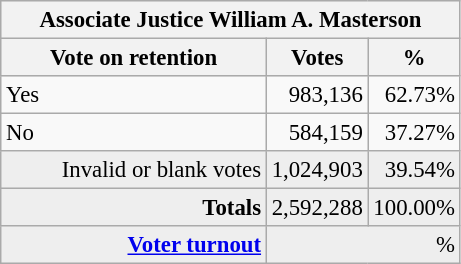<table class="wikitable" style="font-size: 95%;">
<tr style="background-color:#E9E9E9">
<th colspan=7>Associate Justice William A. Masterson</th>
</tr>
<tr style="background-color:#E9E9E9">
<th style="width: 170px">Vote on retention</th>
<th style="width: 50px">Votes</th>
<th style="width: 40px">%</th>
</tr>
<tr>
<td>Yes</td>
<td align="right">983,136</td>
<td align="right">62.73%</td>
</tr>
<tr>
<td>No</td>
<td align="right">584,159</td>
<td align="right">37.27%</td>
</tr>
<tr style="background-color:#EEEEEE">
<td align="right">Invalid or blank votes</td>
<td align="right">1,024,903</td>
<td align="right">39.54%</td>
</tr>
<tr style="background-color:#EEEEEE">
<td colspan="1" align="right"><strong>Totals</strong></td>
<td align="right">2,592,288</td>
<td align="right">100.00%</td>
</tr>
<tr style="background-color:#EEEEEE">
<td align="right"><strong><a href='#'>Voter turnout</a></strong></td>
<td colspan="2" align="right">%</td>
</tr>
</table>
